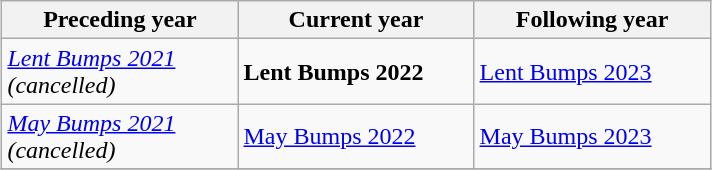<table class="wikitable" style="margin:1em auto;">
<tr>
<th width=150>Preceding year</th>
<th width=150>Current year</th>
<th width=150>Following year</th>
</tr>
<tr>
<td><em><a href='#'>Lent Bumps 2021</a> (cancelled)</em></td>
<td><strong>Lent Bumps 2022</strong></td>
<td><a href='#'>Lent Bumps 2023</a></td>
</tr>
<tr>
<td><em><a href='#'>May Bumps 2021</a> (cancelled)</em></td>
<td><a href='#'>May Bumps 2022</a></td>
<td><a href='#'>May Bumps 2023</a></td>
</tr>
<tr>
</tr>
</table>
